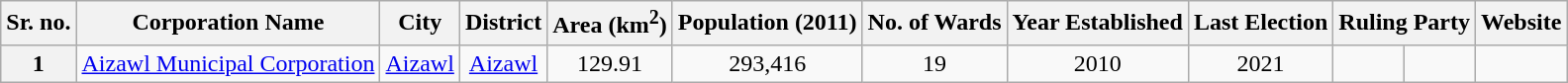<table class="wikitable sortable" style="text-align:center;">
<tr>
<th>Sr. no.</th>
<th>Corporation Name</th>
<th>City</th>
<th>District</th>
<th>Area (km<sup>2</sup>)</th>
<th>Population (2011)</th>
<th>No. of Wards</th>
<th>Year Established</th>
<th>Last Election</th>
<th colspan="2">Ruling Party</th>
<th>Website</th>
</tr>
<tr>
<th>1</th>
<td><a href='#'>Aizawl Municipal Corporation</a></td>
<td><a href='#'>Aizawl</a></td>
<td><a href='#'>Aizawl</a></td>
<td>129.91</td>
<td>293,416</td>
<td>19</td>
<td>2010</td>
<td>2021</td>
<td></td>
<td><br></onlyinclude></td>
</tr>
</table>
